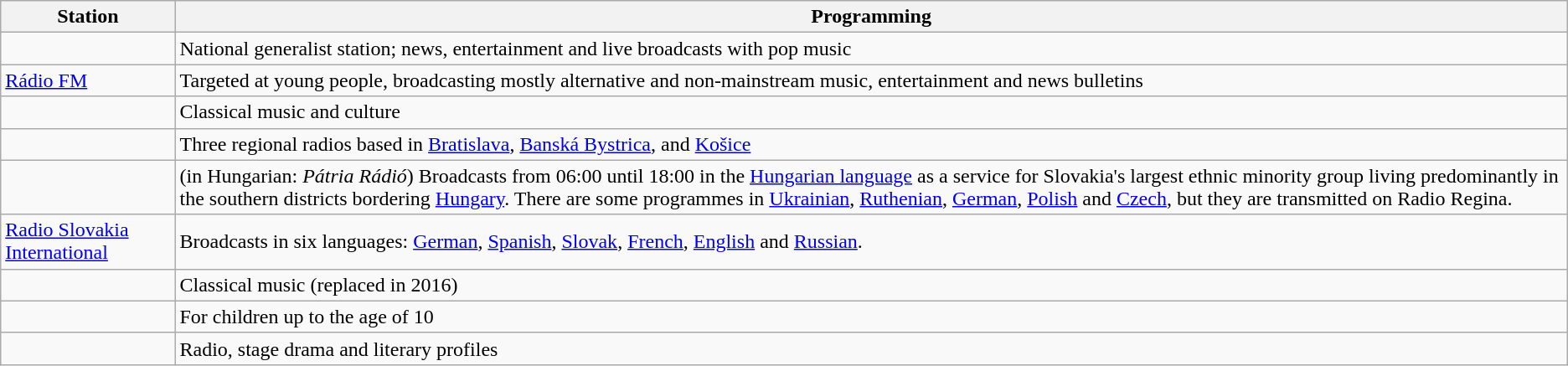<table class="wikitable">
<tr>
<th>Station</th>
<th>Programming</th>
</tr>
<tr>
<td></td>
<td>National generalist station; news, entertainment and live broadcasts with pop music</td>
</tr>
<tr>
<td><a href='#'>Rádio FM</a></td>
<td>Targeted at young people, broadcasting mostly alternative and non-mainstream music, entertainment and news bulletins</td>
</tr>
<tr>
<td></td>
<td>Classical music and culture</td>
</tr>
<tr>
<td></td>
<td>Three regional radios based in <a href='#'>Bratislava</a>, <a href='#'>Banská Bystrica</a>, and <a href='#'>Košice</a></td>
</tr>
<tr>
<td></td>
<td>(in Hungarian: <em>Pátria Rádió</em>) Broadcasts from 06:00 until 18:00 in the <a href='#'>Hungarian language</a> as a service for Slovakia's largest ethnic minority group living predominantly in the southern districts bordering <a href='#'>Hungary</a>. There are some programmes in <a href='#'>Ukrainian</a>, <a href='#'>Ruthenian</a>, <a href='#'>German</a>, <a href='#'>Polish</a> and <a href='#'>Czech</a>, but they are transmitted on Radio Regina.</td>
</tr>
<tr>
<td><a href='#'>Radio Slovakia International</a></td>
<td>Broadcasts in six languages: <a href='#'>German</a>, <a href='#'>Spanish</a>, <a href='#'>Slovak</a>, <a href='#'>French</a>, <a href='#'>English</a> and <a href='#'>Russian</a>.</td>
</tr>
<tr>
<td></td>
<td>Classical music (replaced  in 2016)</td>
</tr>
<tr>
<td></td>
<td>For children up to the age of 10</td>
</tr>
<tr>
<td></td>
<td>Radio, stage drama and literary profiles</td>
</tr>
</table>
